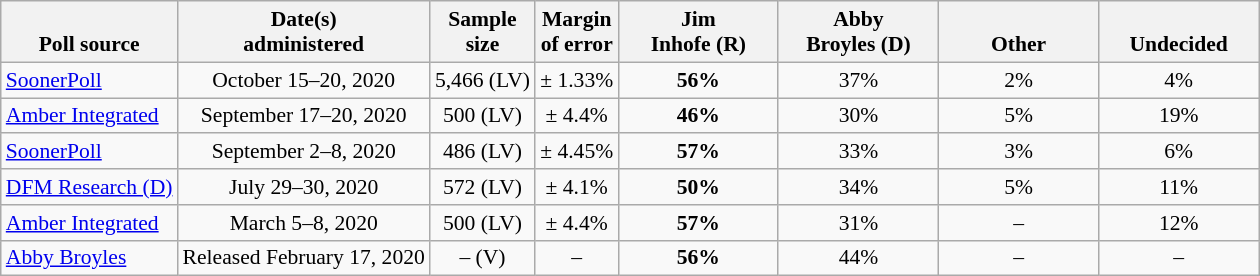<table class="wikitable" style="font-size:90%;text-align:center;">
<tr valign=bottom>
<th>Poll source</th>
<th>Date(s)<br>administered</th>
<th>Sample<br>size</th>
<th>Margin<br>of error</th>
<th style="width:100px;">Jim<br>Inhofe (R)</th>
<th style="width:100px;">Abby<br>Broyles (D)</th>
<th style="width:100px;">Other</th>
<th style="width:100px;">Undecided</th>
</tr>
<tr>
<td style="text-align:left;"><a href='#'>SoonerPoll</a></td>
<td>October 15–20, 2020</td>
<td>5,466 (LV)</td>
<td>± 1.33%</td>
<td><strong>56%</strong></td>
<td>37%</td>
<td>2%</td>
<td>4%</td>
</tr>
<tr>
<td style="text-align:left;"><a href='#'>Amber Integrated</a></td>
<td>September 17–20, 2020</td>
<td>500 (LV)</td>
<td>± 4.4%</td>
<td><strong>46%</strong></td>
<td>30%</td>
<td>5%</td>
<td>19%</td>
</tr>
<tr>
<td style="text-align:left;"><a href='#'>SoonerPoll</a></td>
<td>September 2–8, 2020</td>
<td>486 (LV)</td>
<td>± 4.45%</td>
<td><strong>57%</strong></td>
<td>33%</td>
<td>3%</td>
<td>6%</td>
</tr>
<tr>
<td style="text-align:left;"><a href='#'>DFM Research (D)</a></td>
<td>July 29–30, 2020</td>
<td>572 (LV)</td>
<td>± 4.1%</td>
<td><strong>50%</strong></td>
<td>34%</td>
<td>5%</td>
<td>11%</td>
</tr>
<tr>
<td style="text-align:left;"><a href='#'>Amber Integrated</a></td>
<td>March 5–8, 2020</td>
<td>500 (LV)</td>
<td>± 4.4%</td>
<td><strong>57%</strong></td>
<td>31%</td>
<td>–</td>
<td>12%</td>
</tr>
<tr>
<td style="text-align:left;"><a href='#'>Abby Broyles</a></td>
<td>Released February 17, 2020</td>
<td>– (V)</td>
<td>–</td>
<td><strong>56%</strong></td>
<td>44%</td>
<td>–</td>
<td>–</td>
</tr>
</table>
